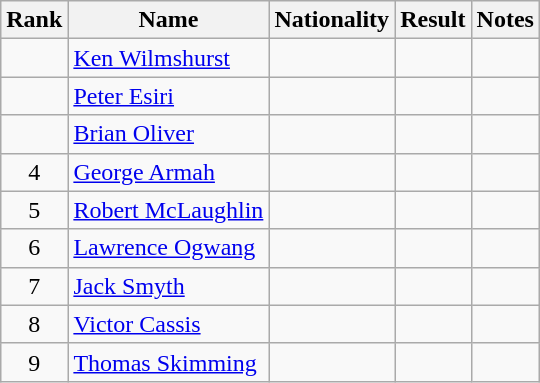<table class="wikitable sortable" style=" text-align:center">
<tr>
<th>Rank</th>
<th>Name</th>
<th>Nationality</th>
<th>Result</th>
<th>Notes</th>
</tr>
<tr>
<td></td>
<td align=left><a href='#'>Ken Wilmshurst</a></td>
<td align=left></td>
<td></td>
<td></td>
</tr>
<tr>
<td></td>
<td align=left><a href='#'>Peter Esiri</a></td>
<td align=left></td>
<td></td>
<td></td>
</tr>
<tr>
<td></td>
<td align=left><a href='#'>Brian Oliver</a></td>
<td align=left></td>
<td></td>
<td></td>
</tr>
<tr>
<td>4</td>
<td align=left><a href='#'>George Armah</a></td>
<td align=left></td>
<td></td>
<td></td>
</tr>
<tr>
<td>5</td>
<td align=left><a href='#'>Robert McLaughlin</a></td>
<td align=left></td>
<td></td>
<td></td>
</tr>
<tr>
<td>6</td>
<td align=left><a href='#'>Lawrence Ogwang</a></td>
<td align=left></td>
<td></td>
<td></td>
</tr>
<tr>
<td>7</td>
<td align=left><a href='#'>Jack Smyth</a></td>
<td align=left></td>
<td></td>
<td></td>
</tr>
<tr>
<td>8</td>
<td align=left><a href='#'>Victor Cassis</a></td>
<td align=left></td>
<td></td>
<td></td>
</tr>
<tr>
<td>9</td>
<td align=left><a href='#'>Thomas Skimming</a></td>
<td align=left></td>
<td></td>
<td></td>
</tr>
</table>
